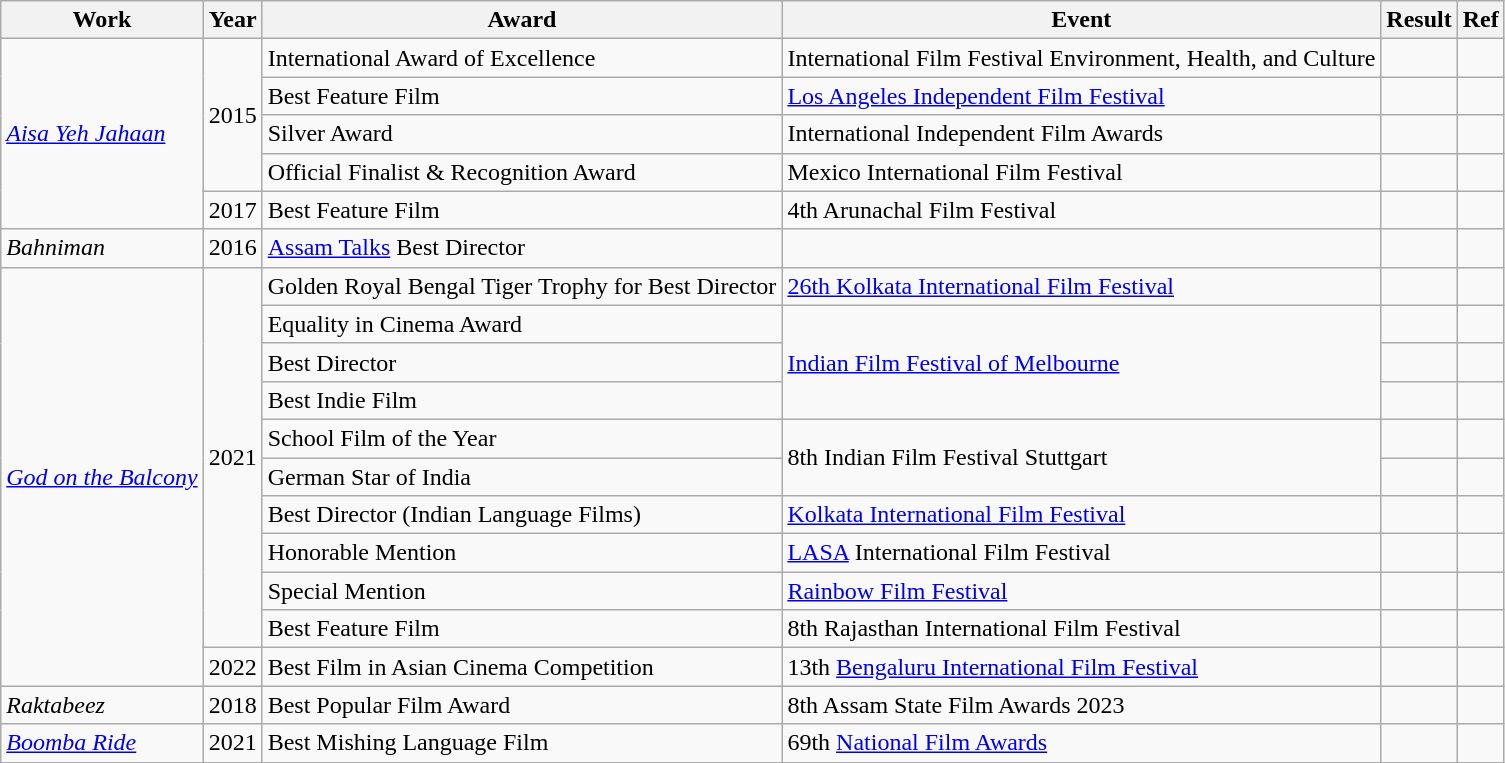<table class="wikitable sortable">
<tr>
<th>Work</th>
<th>Year</th>
<th>Award</th>
<th>Event</th>
<th>Result</th>
<th>Ref</th>
</tr>
<tr>
<td rowspan="5"><em><a href='#'>Aisa Yeh Jahaan</a></em></td>
<td rowspan="4">2015</td>
<td>International Award of Excellence</td>
<td>International Film Festival Environment, Health, and Culture</td>
<td></td>
<td></td>
</tr>
<tr>
<td>Best Feature Film</td>
<td><a href='#'>Los Angeles Independent Film Festival</a></td>
<td></td>
<td></td>
</tr>
<tr>
<td>Silver Award</td>
<td>International Independent Film Awards</td>
<td></td>
<td></td>
</tr>
<tr>
<td>Official Finalist & Recognition Award</td>
<td>Mexico International Film Festival</td>
<td></td>
<td></td>
</tr>
<tr>
<td>2017</td>
<td>Best Feature Film</td>
<td>4th Arunachal Film Festival</td>
<td></td>
<td></td>
</tr>
<tr>
<td><em>Bahniman</em></td>
<td>2016</td>
<td><a href='#'>Assam Talks</a> Best Director</td>
<td></td>
<td></td>
<td></td>
</tr>
<tr>
<td rowspan="11"><em><a href='#'>God on the Balcony</a></em></td>
<td rowspan="10">2021</td>
<td>Golden Royal Bengal Tiger Trophy for Best Director</td>
<td><a href='#'>26th Kolkata International Film Festival</a></td>
<td></td>
<td></td>
</tr>
<tr>
<td>Equality in Cinema Award</td>
<td rowspan="3"><a href='#'>Indian Film Festival of Melbourne</a></td>
<td></td>
<td></td>
</tr>
<tr>
<td>Best Director</td>
<td></td>
<td></td>
</tr>
<tr>
<td>Best Indie Film</td>
<td></td>
<td></td>
</tr>
<tr>
<td>School Film of the Year</td>
<td rowspan="2">8th Indian Film Festival Stuttgart</td>
<td></td>
<td></td>
</tr>
<tr>
<td>German Star of India</td>
<td></td>
<td></td>
</tr>
<tr>
<td>Best Director (Indian Language Films)</td>
<td><a href='#'>Kolkata International Film Festival</a></td>
<td></td>
<td></td>
</tr>
<tr>
<td>Honorable Mention</td>
<td><a href='#'>LASA</a> International Film Festival</td>
<td></td>
<td></td>
</tr>
<tr>
<td>Special Mention</td>
<td><a href='#'>Rainbow Film Festival</a></td>
<td></td>
<td></td>
</tr>
<tr>
<td>Best Feature Film</td>
<td>8th Rajasthan International Film Festival</td>
<td></td>
<td></td>
</tr>
<tr>
<td>2022</td>
<td>Best Film in Asian Cinema Competition</td>
<td>13th <a href='#'>Bengaluru International Film Festival</a></td>
<td></td>
<td></td>
</tr>
<tr>
<td><em>Raktabeez</em></td>
<td>2018</td>
<td>Best Popular Film Award</td>
<td>8th Assam State Film Awards 2023</td>
<td></td>
<td></td>
</tr>
<tr>
<td><em><a href='#'>Boomba Ride</a></em></td>
<td>2021</td>
<td>Best Mishing Language Film</td>
<td>69th <a href='#'>National Film Awards</a></td>
<td></td>
<td></td>
</tr>
</table>
